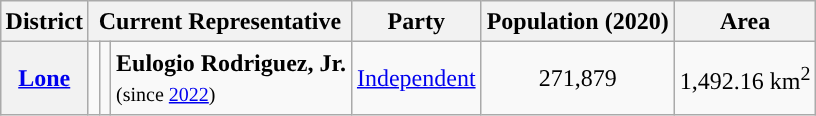<table class="wikitable sortable" style="margin: 1em auto; font-size:100%; line-height:20px; text-align:center">
<tr>
<th>District</th>
<th colspan="3">Current Representative</th>
<th>Party</th>
<th>Population (2020)</th>
<th>Area</th>
</tr>
<tr>
<th><a href='#'>Lone</a></th>
<td style="background:"></td>
<td></td>
<td style="text-align:left;"><strong>Eulogio Rodriguez, Jr.</strong><br><small>(since <a href='#'>2022</a>)</small></td>
<td><a href='#'>Independent</a></td>
<td>271,879</td>
<td>1,492.16 km<sup>2</sup></td>
</tr>
</table>
